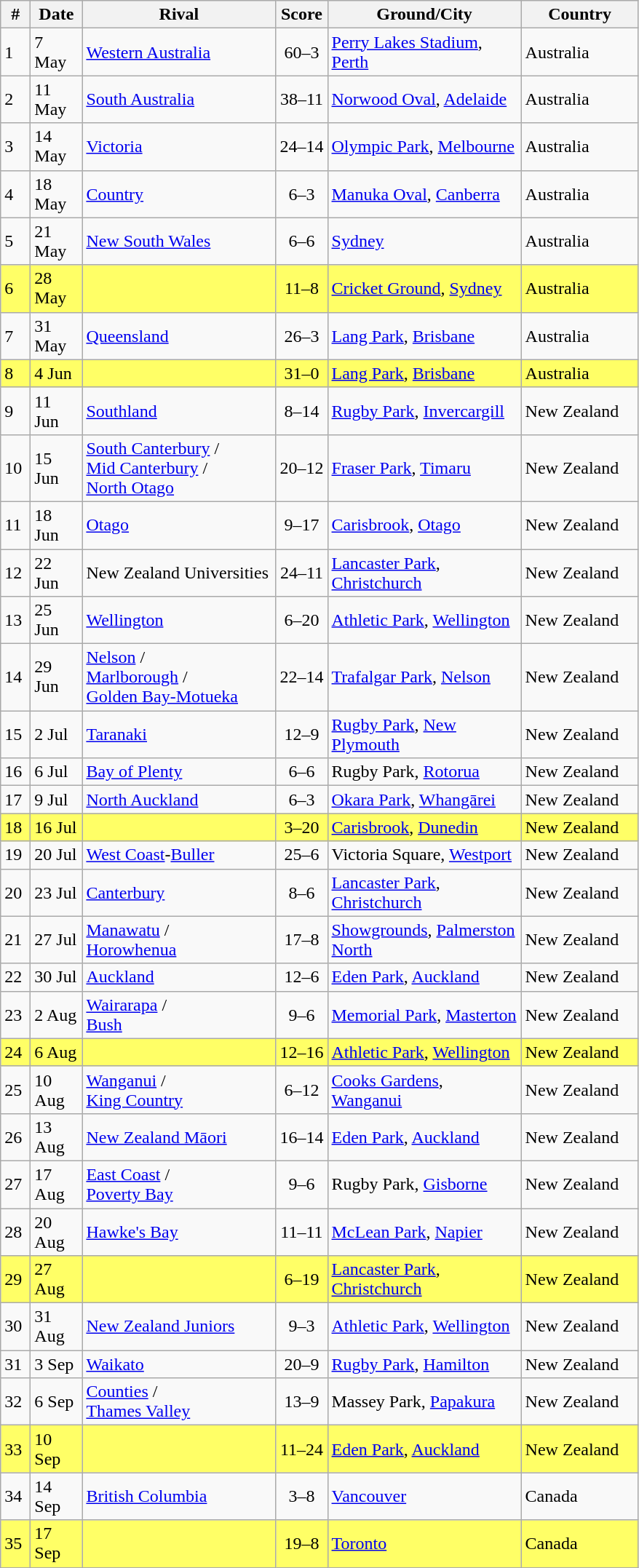<table class="wikitable sortable" style="text-align:left">
<tr>
<th width=20px>#</th>
<th width=40px>Date</th>
<th width=170px>Rival</th>
<th width=40px>Score</th>
<th width=170px>Ground/City</th>
<th width=100px>Country</th>
</tr>
<tr>
<td>1</td>
<td>7 May</td>
<td> <a href='#'>Western Australia</a></td>
<td align=center>60–3</td>
<td><a href='#'>Perry Lakes Stadium</a>, <a href='#'>Perth</a></td>
<td>Australia</td>
</tr>
<tr>
<td>2</td>
<td>11 May</td>
<td> <a href='#'>South Australia</a></td>
<td align=center>38–11</td>
<td><a href='#'>Norwood Oval</a>, <a href='#'>Adelaide</a></td>
<td>Australia</td>
</tr>
<tr>
<td>3</td>
<td>14 May</td>
<td> <a href='#'>Victoria</a></td>
<td align=center>24–14</td>
<td><a href='#'>Olympic Park</a>, <a href='#'>Melbourne</a></td>
<td>Australia</td>
</tr>
<tr>
<td>4</td>
<td>18 May</td>
<td> <a href='#'>Country</a></td>
<td align=center>6–3</td>
<td><a href='#'>Manuka Oval</a>, <a href='#'>Canberra</a></td>
<td>Australia</td>
</tr>
<tr>
<td>5</td>
<td>21 May</td>
<td> <a href='#'>New South Wales</a></td>
<td align=center>6–6</td>
<td><a href='#'>Sydney</a></td>
<td>Australia</td>
</tr>
<tr style="background:#ffff66">
<td>6</td>
<td>28 May</td>
<td></td>
<td align=center>11–8</td>
<td><a href='#'>Cricket Ground</a>, <a href='#'>Sydney</a></td>
<td>Australia</td>
</tr>
<tr>
<td>7</td>
<td>31 May</td>
<td> <a href='#'>Queensland</a></td>
<td align=center>26–3</td>
<td><a href='#'>Lang Park</a>, <a href='#'>Brisbane</a></td>
<td>Australia</td>
</tr>
<tr style="background:#ffff66">
<td>8</td>
<td>4 Jun</td>
<td></td>
<td align=center>31–0</td>
<td><a href='#'>Lang Park</a>, <a href='#'>Brisbane</a></td>
<td>Australia</td>
</tr>
<tr>
<td>9</td>
<td>11 Jun</td>
<td><a href='#'>Southland</a></td>
<td align=center>8–14</td>
<td><a href='#'>Rugby Park</a>, <a href='#'>Invercargill</a></td>
<td>New Zealand</td>
</tr>
<tr>
<td>10</td>
<td>15 Jun</td>
<td><a href='#'>South Canterbury</a> /<br><a href='#'>Mid Canterbury</a> /<br><a href='#'>North Otago</a></td>
<td align=center>20–12</td>
<td><a href='#'>Fraser Park</a>, <a href='#'>Timaru</a></td>
<td>New Zealand</td>
</tr>
<tr>
<td>11</td>
<td>18 Jun</td>
<td><a href='#'>Otago</a></td>
<td align=center>9–17</td>
<td><a href='#'>Carisbrook</a>, <a href='#'>Otago</a></td>
<td>New Zealand</td>
</tr>
<tr>
<td>12</td>
<td>22 Jun</td>
<td>New Zealand Universities</td>
<td align=center>24–11</td>
<td><a href='#'>Lancaster Park</a>, <a href='#'>Christchurch</a></td>
<td>New Zealand</td>
</tr>
<tr>
<td>13</td>
<td>25 Jun</td>
<td><a href='#'>Wellington</a></td>
<td align=center>6–20</td>
<td><a href='#'>Athletic Park</a>, <a href='#'>Wellington</a></td>
<td>New Zealand</td>
</tr>
<tr>
<td>14</td>
<td>29 Jun</td>
<td><a href='#'>Nelson</a> /<br><a href='#'>Marlborough</a> /<br><a href='#'>Golden Bay-Motueka</a></td>
<td align=center>22–14</td>
<td><a href='#'>Trafalgar Park</a>, <a href='#'>Nelson</a></td>
<td>New Zealand</td>
</tr>
<tr>
<td>15</td>
<td>2 Jul</td>
<td><a href='#'>Taranaki</a></td>
<td align=center>12–9</td>
<td><a href='#'>Rugby Park</a>, <a href='#'>New Plymouth</a></td>
<td>New Zealand</td>
</tr>
<tr>
<td>16</td>
<td>6 Jul</td>
<td><a href='#'>Bay of Plenty</a></td>
<td align=center>6–6</td>
<td>Rugby Park, <a href='#'>Rotorua</a></td>
<td>New Zealand</td>
</tr>
<tr>
<td>17</td>
<td>9 Jul</td>
<td><a href='#'>North Auckland</a></td>
<td align=center>6–3</td>
<td><a href='#'>Okara Park</a>, <a href='#'>Whangārei</a></td>
<td>New Zealand</td>
</tr>
<tr style="background:#ffff66">
<td>18</td>
<td>16 Jul</td>
<td></td>
<td align=center>3–20</td>
<td><a href='#'>Carisbrook</a>, <a href='#'>Dunedin</a></td>
<td>New Zealand</td>
</tr>
<tr>
<td>19</td>
<td>20 Jul</td>
<td><a href='#'>West Coast</a>-<a href='#'>Buller</a></td>
<td align=center>25–6</td>
<td>Victoria Square, <a href='#'>Westport</a></td>
<td>New Zealand</td>
</tr>
<tr>
<td>20</td>
<td>23 Jul</td>
<td><a href='#'>Canterbury</a></td>
<td align=center>8–6</td>
<td><a href='#'>Lancaster Park</a>, <a href='#'>Christchurch</a></td>
<td>New Zealand</td>
</tr>
<tr>
<td>21</td>
<td>27 Jul</td>
<td><a href='#'>Manawatu</a> /<br><a href='#'>Horowhenua</a></td>
<td align=center>17–8</td>
<td><a href='#'>Showgrounds</a>, <a href='#'>Palmerston North</a></td>
<td>New Zealand</td>
</tr>
<tr>
<td>22</td>
<td>30 Jul</td>
<td><a href='#'>Auckland</a></td>
<td align=center>12–6</td>
<td><a href='#'>Eden Park</a>, <a href='#'>Auckland</a></td>
<td>New Zealand</td>
</tr>
<tr>
<td>23</td>
<td>2 Aug</td>
<td><a href='#'>Wairarapa</a> /<br><a href='#'>Bush</a></td>
<td align=center>9–6</td>
<td><a href='#'>Memorial Park</a>, <a href='#'>Masterton</a></td>
<td>New Zealand</td>
</tr>
<tr style="background:#ffff66">
<td>24</td>
<td>6 Aug</td>
<td></td>
<td align=center>12–16</td>
<td><a href='#'>Athletic Park</a>, <a href='#'>Wellington</a></td>
<td>New Zealand</td>
</tr>
<tr>
<td>25</td>
<td>10 Aug</td>
<td><a href='#'>Wanganui</a> /<br><a href='#'>King Country</a></td>
<td align=center>6–12</td>
<td><a href='#'>Cooks Gardens</a>, <a href='#'>Wanganui</a></td>
<td>New Zealand</td>
</tr>
<tr>
<td>26</td>
<td>13 Aug</td>
<td> <a href='#'>New Zealand Māori</a></td>
<td align=center>16–14</td>
<td><a href='#'>Eden Park</a>, <a href='#'>Auckland</a></td>
<td>New Zealand</td>
</tr>
<tr>
<td>27</td>
<td>17 Aug</td>
<td><a href='#'>East Coast</a> /<br><a href='#'>Poverty Bay</a></td>
<td align=center>9–6</td>
<td>Rugby Park, <a href='#'>Gisborne</a></td>
<td>New Zealand</td>
</tr>
<tr>
<td>28</td>
<td>20 Aug</td>
<td><a href='#'>Hawke's Bay</a></td>
<td align=center>11–11</td>
<td><a href='#'>McLean Park</a>, <a href='#'>Napier</a></td>
<td>New Zealand</td>
</tr>
<tr style="background:#ffff66">
<td>29</td>
<td>27 Aug</td>
<td></td>
<td align=center>6–19</td>
<td><a href='#'>Lancaster Park</a>, <a href='#'>Christchurch</a></td>
<td>New Zealand</td>
</tr>
<tr>
<td>30</td>
<td>31 Aug</td>
<td> <a href='#'>New Zealand Juniors</a></td>
<td align=center>9–3</td>
<td><a href='#'>Athletic Park</a>, <a href='#'>Wellington</a></td>
<td>New Zealand</td>
</tr>
<tr>
<td>31</td>
<td>3 Sep</td>
<td><a href='#'>Waikato</a></td>
<td align=center>20–9</td>
<td><a href='#'>Rugby Park</a>, <a href='#'>Hamilton</a></td>
<td>New Zealand</td>
</tr>
<tr>
<td>32</td>
<td>6 Sep</td>
<td><a href='#'>Counties</a> /<br><a href='#'>Thames Valley</a></td>
<td align=center>13–9</td>
<td>Massey Park, <a href='#'>Papakura</a></td>
<td>New Zealand</td>
</tr>
<tr style="background:#ffff66">
<td>33</td>
<td>10 Sep</td>
<td></td>
<td align=center>11–24</td>
<td><a href='#'>Eden Park</a>, <a href='#'>Auckland</a></td>
<td>New Zealand</td>
</tr>
<tr>
<td>34</td>
<td>14 Sep</td>
<td> <a href='#'>British Columbia</a></td>
<td align=center>3–8</td>
<td><a href='#'>Vancouver</a></td>
<td>Canada</td>
</tr>
<tr style="background:#ffff66">
<td>35</td>
<td>17 Sep</td>
<td></td>
<td align=center>19–8</td>
<td><a href='#'>Toronto</a></td>
<td>Canada</td>
</tr>
</table>
